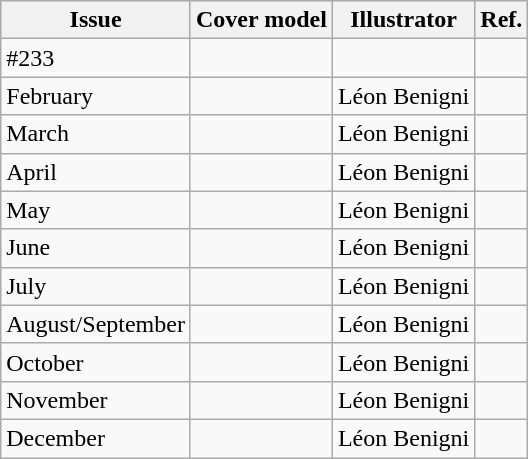<table class="wikitable">
<tr>
<th>Issue</th>
<th>Cover model</th>
<th>Illustrator</th>
<th>Ref.</th>
</tr>
<tr>
<td>#233</td>
<td></td>
<td></td>
<td></td>
</tr>
<tr>
<td>February</td>
<td></td>
<td>Léon Benigni</td>
<td></td>
</tr>
<tr>
<td>March</td>
<td></td>
<td>Léon Benigni</td>
<td></td>
</tr>
<tr>
<td>April</td>
<td></td>
<td>Léon Benigni</td>
<td></td>
</tr>
<tr>
<td>May</td>
<td></td>
<td>Léon Benigni</td>
<td></td>
</tr>
<tr>
<td>June</td>
<td></td>
<td>Léon Benigni</td>
<td></td>
</tr>
<tr>
<td>July</td>
<td></td>
<td>Léon Benigni</td>
<td></td>
</tr>
<tr>
<td>August/September</td>
<td></td>
<td>Léon Benigni</td>
<td></td>
</tr>
<tr>
<td>October</td>
<td></td>
<td>Léon Benigni</td>
<td></td>
</tr>
<tr>
<td>November</td>
<td></td>
<td>Léon Benigni</td>
<td></td>
</tr>
<tr>
<td>December</td>
<td></td>
<td>Léon Benigni</td>
<td></td>
</tr>
</table>
